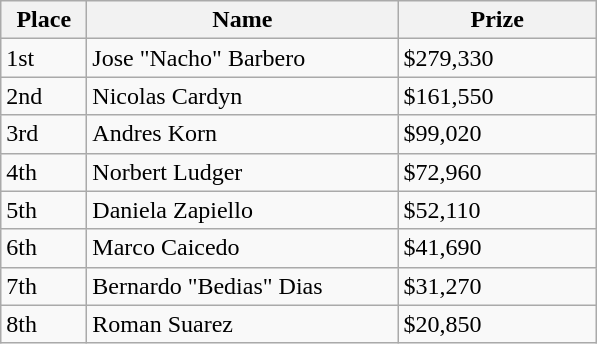<table class="wikitable">
<tr>
<th width="50">Place</th>
<th width="200">Name</th>
<th width="125">Prize</th>
</tr>
<tr>
<td>1st</td>
<td> Jose "Nacho" Barbero</td>
<td>$279,330</td>
</tr>
<tr>
<td>2nd</td>
<td> Nicolas Cardyn</td>
<td>$161,550</td>
</tr>
<tr>
<td>3rd</td>
<td> Andres Korn</td>
<td>$99,020</td>
</tr>
<tr>
<td>4th</td>
<td> Norbert Ludger</td>
<td>$72,960</td>
</tr>
<tr>
<td>5th</td>
<td> Daniela Zapiello</td>
<td>$52,110</td>
</tr>
<tr>
<td>6th</td>
<td> Marco Caicedo</td>
<td>$41,690</td>
</tr>
<tr>
<td>7th</td>
<td> Bernardo "Bedias" Dias</td>
<td>$31,270</td>
</tr>
<tr>
<td>8th</td>
<td> Roman Suarez</td>
<td>$20,850</td>
</tr>
</table>
